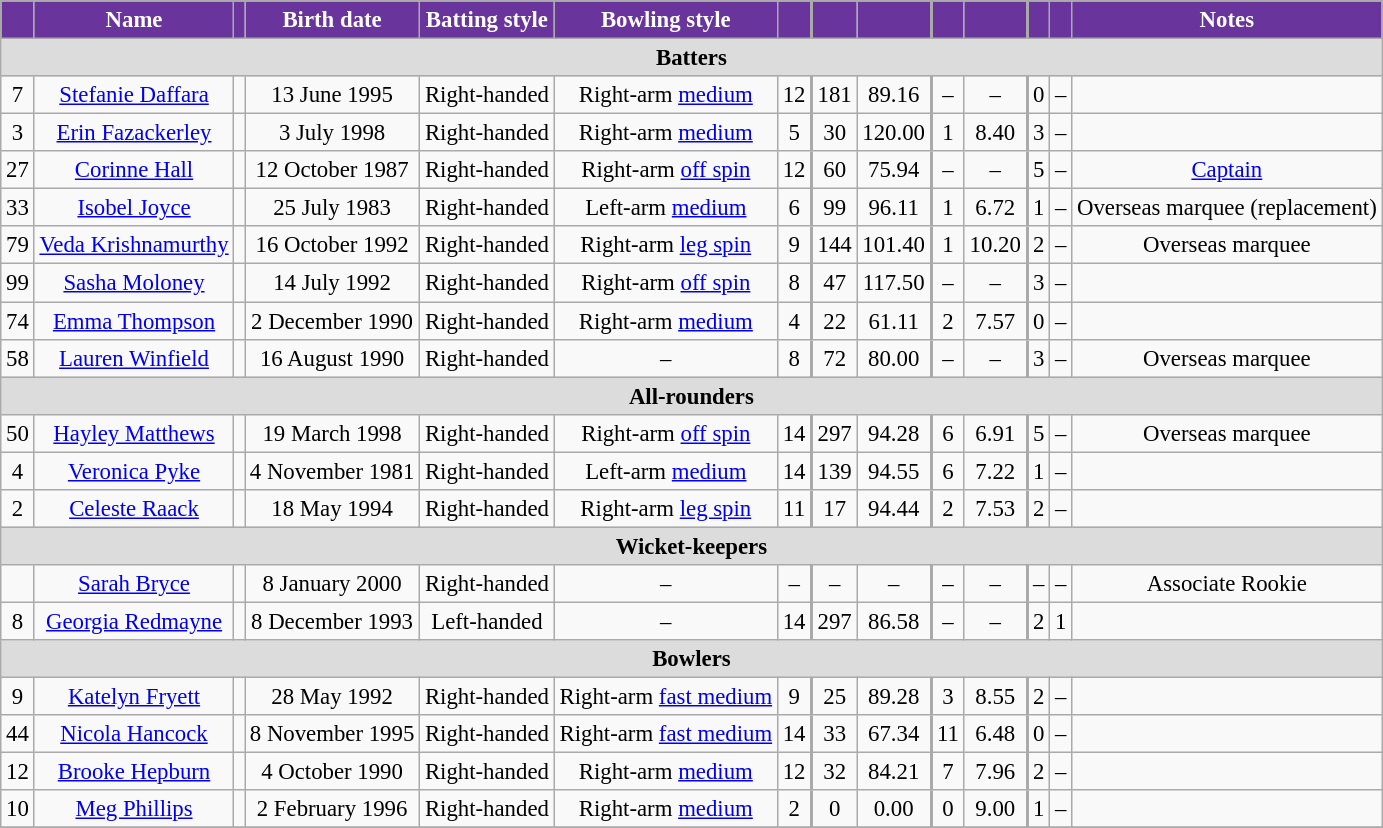<table class="wikitable" style="font-size:95%;">
<tr>
<th style="background:#69359c; color:white;"></th>
<th style="background:#69359c; color:white;">Name</th>
<th style="background:#69359c; color:white;"></th>
<th style="background:#69359c; color:white;">Birth date</th>
<th style="background:#69359c; color:white;">Batting style</th>
<th style="background:#69359c; color:white;">Bowling style</th>
<th style="background:#69359c; color:white;"></th>
<th style="background:#69359c; color:white; border-left-width: 2px;"></th>
<th style="background:#69359c; color:white;"></th>
<th style="background:#69359c; color:white; border-left-width: 2px;"></th>
<th style="background:#69359c; color:white;"></th>
<th style="background:#69359c; color:white; border-left-width: 2px;"></th>
<th style="background:#69359c; color:white;"></th>
<th style="background:#69359c; color:white;">Notes</th>
</tr>
<tr>
<th colspan="14" style="background: #DCDCDC" align="center">Batters</th>
</tr>
<tr align="center">
<td>7</td>
<td><a href='#'>Stefanie Daffara</a></td>
<td></td>
<td>13 June 1995</td>
<td>Right-handed</td>
<td>Right-arm <a href='#'>medium</a></td>
<td>12</td>
<td style="border-left-width: 2px">181</td>
<td>89.16</td>
<td style="border-left-width: 2px">–</td>
<td>–</td>
<td style="border-left-width: 2px">0</td>
<td>–</td>
<td></td>
</tr>
<tr align="center">
<td>3</td>
<td><a href='#'>Erin Fazackerley</a></td>
<td></td>
<td>3 July 1998</td>
<td>Right-handed</td>
<td>Right-arm <a href='#'>medium</a></td>
<td>5</td>
<td style="border-left-width: 2px">30</td>
<td>120.00</td>
<td style="border-left-width: 2px">1</td>
<td>8.40</td>
<td style="border-left-width: 2px">3</td>
<td>–</td>
<td></td>
</tr>
<tr align="center">
<td>27</td>
<td><a href='#'>Corinne Hall</a></td>
<td></td>
<td>12 October 1987</td>
<td>Right-handed</td>
<td>Right-arm <a href='#'>off spin</a></td>
<td>12</td>
<td style="border-left-width: 2px">60</td>
<td>75.94</td>
<td style="border-left-width: 2px">–</td>
<td>–</td>
<td style="border-left-width: 2px">5</td>
<td>–</td>
<td><a href='#'>Captain</a></td>
</tr>
<tr align="center">
<td>33</td>
<td><a href='#'>Isobel Joyce</a></td>
<td></td>
<td>25 July 1983</td>
<td>Right-handed</td>
<td>Left-arm <a href='#'>medium</a></td>
<td>6</td>
<td style="border-left-width: 2px">99</td>
<td>96.11</td>
<td style="border-left-width: 2px">1</td>
<td>6.72</td>
<td style="border-left-width: 2px">1</td>
<td>–</td>
<td>Overseas marquee (replacement)</td>
</tr>
<tr align="center">
<td>79</td>
<td><a href='#'>Veda Krishnamurthy</a></td>
<td></td>
<td>16 October 1992</td>
<td>Right-handed</td>
<td>Right-arm <a href='#'>leg spin</a></td>
<td>9</td>
<td style="border-left-width: 2px">144</td>
<td>101.40</td>
<td style="border-left-width: 2px">1</td>
<td>10.20</td>
<td style="border-left-width: 2px">2</td>
<td>–</td>
<td>Overseas marquee</td>
</tr>
<tr align="center">
<td>99</td>
<td><a href='#'>Sasha Moloney</a></td>
<td></td>
<td>14 July 1992</td>
<td>Right-handed</td>
<td>Right-arm <a href='#'>off spin</a></td>
<td>8</td>
<td style="border-left-width: 2px">47</td>
<td>117.50</td>
<td style="border-left-width: 2px">–</td>
<td>–</td>
<td style="border-left-width: 2px">3</td>
<td>–</td>
<td></td>
</tr>
<tr align="center">
<td>74</td>
<td><a href='#'>Emma Thompson</a></td>
<td></td>
<td>2 December 1990</td>
<td>Right-handed</td>
<td>Right-arm <a href='#'>medium</a></td>
<td>4</td>
<td style="border-left-width: 2px">22</td>
<td>61.11</td>
<td style="border-left-width: 2px">2</td>
<td>7.57</td>
<td style="border-left-width: 2px">0</td>
<td>–</td>
<td></td>
</tr>
<tr align="center">
<td>58</td>
<td><a href='#'>Lauren Winfield</a></td>
<td></td>
<td>16 August 1990</td>
<td>Right-handed</td>
<td>–</td>
<td>8</td>
<td style="border-left-width: 2px">72</td>
<td>80.00</td>
<td style="border-left-width: 2px">–</td>
<td>–</td>
<td style="border-left-width: 2px">3</td>
<td>–</td>
<td>Overseas marquee</td>
</tr>
<tr>
<th colspan="14" style="background: #DCDCDC" align="center">All-rounders</th>
</tr>
<tr align="center">
<td>50</td>
<td><a href='#'>Hayley Matthews</a></td>
<td></td>
<td>19 March 1998</td>
<td>Right-handed</td>
<td>Right-arm <a href='#'>off spin</a></td>
<td>14</td>
<td style="border-left-width: 2px">297</td>
<td>94.28</td>
<td style="border-left-width: 2px">6</td>
<td>6.91</td>
<td style="border-left-width: 2px">5</td>
<td>–</td>
<td>Overseas marquee</td>
</tr>
<tr align="center">
<td>4</td>
<td><a href='#'>Veronica Pyke</a></td>
<td></td>
<td>4 November 1981</td>
<td>Right-handed</td>
<td>Left-arm <a href='#'>medium</a></td>
<td>14</td>
<td style="border-left-width: 2px">139</td>
<td>94.55</td>
<td style="border-left-width: 2px">6</td>
<td>7.22</td>
<td style="border-left-width: 2px">1</td>
<td>–</td>
<td></td>
</tr>
<tr align="center">
<td>2</td>
<td><a href='#'>Celeste Raack</a></td>
<td></td>
<td>18 May 1994</td>
<td>Right-handed</td>
<td>Right-arm <a href='#'>leg spin</a></td>
<td>11</td>
<td style="border-left-width: 2px">17</td>
<td>94.44</td>
<td style="border-left-width: 2px">2</td>
<td>7.53</td>
<td style="border-left-width: 2px">2</td>
<td>–</td>
<td></td>
</tr>
<tr>
<th colspan="14" style="background: #DCDCDC" align="center">Wicket-keepers</th>
</tr>
<tr align="center">
<td></td>
<td><a href='#'>Sarah Bryce</a></td>
<td></td>
<td>8 January 2000</td>
<td>Right-handed</td>
<td>–</td>
<td>–</td>
<td style="border-left-width: 2px">–</td>
<td>–</td>
<td style="border-left-width: 2px">–</td>
<td>–</td>
<td style="border-left-width: 2px">–</td>
<td>–</td>
<td>Associate Rookie</td>
</tr>
<tr align="center">
<td>8</td>
<td><a href='#'>Georgia Redmayne</a></td>
<td></td>
<td>8 December 1993</td>
<td>Left-handed</td>
<td>–</td>
<td>14</td>
<td style="border-left-width: 2px">297</td>
<td>86.58</td>
<td style="border-left-width: 2px">–</td>
<td>–</td>
<td style="border-left-width: 2px">2</td>
<td>1</td>
<td></td>
</tr>
<tr>
<th colspan="14" style="background: #DCDCDC" align="center">Bowlers</th>
</tr>
<tr align="center">
<td>9</td>
<td><a href='#'>Katelyn Fryett</a></td>
<td></td>
<td>28 May 1992</td>
<td>Right-handed</td>
<td>Right-arm <a href='#'>fast medium</a></td>
<td>9</td>
<td style="border-left-width: 2px">25</td>
<td>89.28</td>
<td style="border-left-width: 2px">3</td>
<td>8.55</td>
<td style="border-left-width: 2px">2</td>
<td>–</td>
<td></td>
</tr>
<tr align="center">
<td>44</td>
<td><a href='#'>Nicola Hancock</a></td>
<td align="center"></td>
<td>8 November 1995</td>
<td>Right-handed</td>
<td>Right-arm <a href='#'>fast medium</a></td>
<td>14</td>
<td style="border-left-width: 2px">33</td>
<td>67.34</td>
<td style="border-left-width: 2px">11</td>
<td>6.48</td>
<td style="border-left-width: 2px">0</td>
<td>–</td>
<td></td>
</tr>
<tr align="center">
<td>12</td>
<td><a href='#'>Brooke Hepburn</a></td>
<td></td>
<td>4 October 1990</td>
<td>Right-handed</td>
<td>Right-arm <a href='#'>medium</a></td>
<td>12</td>
<td style="border-left-width: 2px">32</td>
<td>84.21</td>
<td style="border-left-width: 2px">7</td>
<td>7.96</td>
<td style="border-left-width: 2px">2</td>
<td>–</td>
<td></td>
</tr>
<tr align="center">
<td>10</td>
<td><a href='#'>Meg Phillips</a></td>
<td></td>
<td>2 February 1996</td>
<td>Right-handed</td>
<td>Right-arm <a href='#'>medium</a></td>
<td>2</td>
<td style="border-left-width: 2px">0</td>
<td>0.00</td>
<td style="border-left-width: 2px">0</td>
<td>9.00</td>
<td style="border-left-width: 2px">1</td>
<td>–</td>
<td></td>
</tr>
<tr>
</tr>
</table>
